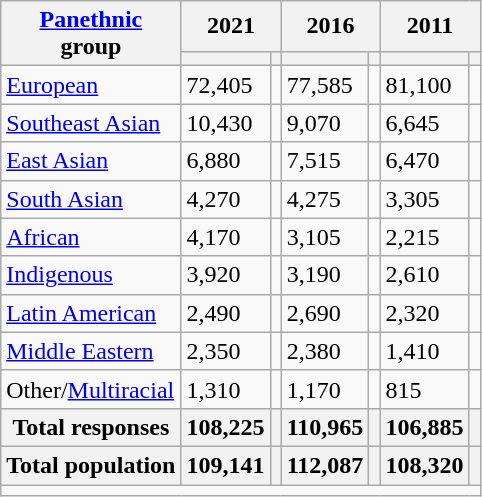<table class="wikitable collapsible sortable">
<tr>
<th rowspan="2"><a href='#'>Panethnic</a><br>group</th>
<th colspan="2">2021</th>
<th colspan="2">2016</th>
<th colspan="2">2011</th>
</tr>
<tr>
<th><a href='#'></a></th>
<th></th>
<th></th>
<th></th>
<th></th>
<th></th>
</tr>
<tr>
<td><a href='#'>European</a></td>
<td>72,405</td>
<td></td>
<td>77,585</td>
<td></td>
<td>81,100</td>
<td></td>
</tr>
<tr>
<td><a href='#'>Southeast Asian</a></td>
<td>10,430</td>
<td></td>
<td>9,070</td>
<td></td>
<td>6,645</td>
<td></td>
</tr>
<tr>
<td><a href='#'>East Asian</a></td>
<td>6,880</td>
<td></td>
<td>7,515</td>
<td></td>
<td>6,470</td>
<td></td>
</tr>
<tr>
<td><a href='#'>South Asian</a></td>
<td>4,270</td>
<td></td>
<td>4,275</td>
<td></td>
<td>3,305</td>
<td></td>
</tr>
<tr>
<td><a href='#'>African</a></td>
<td>4,170</td>
<td></td>
<td>3,105</td>
<td></td>
<td>2,215</td>
<td></td>
</tr>
<tr>
<td><a href='#'>Indigenous</a></td>
<td>3,920</td>
<td></td>
<td>3,190</td>
<td></td>
<td>2,610</td>
<td></td>
</tr>
<tr>
<td><a href='#'>Latin American</a></td>
<td>2,490</td>
<td></td>
<td>2,690</td>
<td></td>
<td>2,320</td>
<td></td>
</tr>
<tr>
<td><a href='#'>Middle Eastern</a></td>
<td>2,350</td>
<td></td>
<td>2,380</td>
<td></td>
<td>1,410</td>
<td></td>
</tr>
<tr>
<td>Other/<a href='#'>Multiracial</a></td>
<td>1,310</td>
<td></td>
<td>1,170</td>
<td></td>
<td>815</td>
<td></td>
</tr>
<tr>
<th>Total responses</th>
<th>108,225</th>
<th></th>
<th>110,965</th>
<th></th>
<th>106,885</th>
<th></th>
</tr>
<tr>
<th>Total population</th>
<th>109,141</th>
<th></th>
<th>112,087</th>
<th></th>
<th>108,320</th>
<th></th>
</tr>
<tr class="sortbottom">
<td colspan="15"></td>
</tr>
</table>
